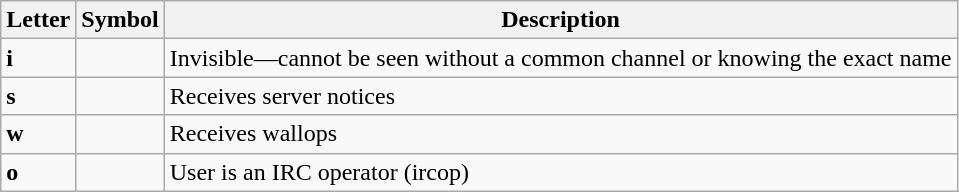<table class="wikitable">
<tr>
<th>Letter</th>
<th>Symbol</th>
<th>Description</th>
</tr>
<tr>
<td><strong>i</strong></td>
<td></td>
<td>Invisible—cannot be seen without a common channel or knowing the exact name</td>
</tr>
<tr>
<td><strong>s</strong></td>
<td></td>
<td>Receives server notices</td>
</tr>
<tr>
<td><strong>w</strong></td>
<td></td>
<td>Receives wallops</td>
</tr>
<tr>
<td><strong>o</strong></td>
<td></td>
<td>User is an IRC operator (ircop)</td>
</tr>
</table>
